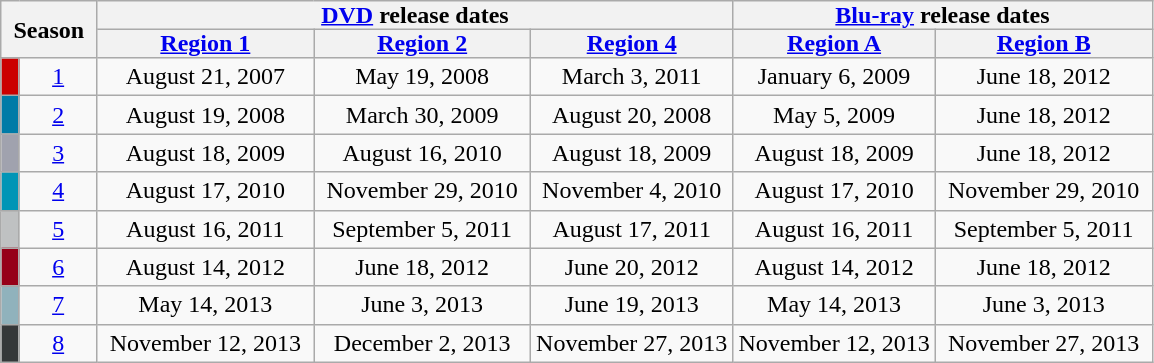<table class="wikitable" style="text-align:center;">
<tr>
<th scope="col" style="padding:0 8px;" colspan="2" rowspan="2">Season</th>
<th scope="col" style="padding:0 8px;" colspan="3"><a href='#'>DVD</a> release dates</th>
<th scope="col" style="padding:0 8px;" colspan="3"><a href='#'>Blu-ray</a> release dates</th>
</tr>
<tr>
<th scope="col" style="padding:0 8px;"><a href='#'>Region 1</a></th>
<th scope="col" style="padding:0 8px;"><a href='#'>Region 2</a></th>
<th scope="col" style="padding:0 8px;"><a href='#'>Region 4</a></th>
<th scope="col" style="padding:0 8px;"><a href='#'>Region A</a></th>
<th scope="col" style="padding:0 8px;"><a href='#'>Region B</a></th>
</tr>
<tr>
<td style="background:#c00; width:5px"></td>
<td scope="row"><a href='#'>1</a></td>
<td>August 21, 2007</td>
<td>May 19, 2008<br></td>
<td>March 3, 2011</td>
<td>January 6, 2009</td>
<td>June 18, 2012</td>
</tr>
<tr>
<td style="background:#007ba7;"></td>
<td><a href='#'>2</a></td>
<td>August 19, 2008</td>
<td>March 30, 2009<br></td>
<td>August 20, 2008</td>
<td>May 5, 2009</td>
<td>June 18, 2012</td>
</tr>
<tr>
<td style="background:#A0A2AE;"></td>
<td><a href='#'>3</a></td>
<td>August 18, 2009</td>
<td>August 16, 2010<br></td>
<td>August 18, 2009</td>
<td>August 18, 2009</td>
<td>June 18, 2012</td>
</tr>
<tr>
<td style="background:#0095B6;"></td>
<td><a href='#'>4</a></td>
<td>August 17, 2010</td>
<td style="padding:0 8px;">November 29, 2010<br></td>
<td>November 4, 2010</td>
<td>August 17, 2010</td>
<td style="padding:0 8px;">November 29, 2010</td>
</tr>
<tr>
<td style="background:#BFC1C2;"></td>
<td><a href='#'>5</a></td>
<td>August 16, 2011</td>
<td>September 5, 2011<br></td>
<td>August 17, 2011</td>
<td>August 16, 2011</td>
<td>September 5, 2011</td>
</tr>
<tr>
<td style="background:#960018;"></td>
<td><a href='#'>6</a></td>
<td>August 14, 2012</td>
<td>June 18, 2012<br></td>
<td>June 20, 2012</td>
<td>August 14, 2012</td>
<td>June 18, 2012</td>
</tr>
<tr>
<td style="background:#90B2BC;"></td>
<td><a href='#'>7</a></td>
<td>May 14, 2013</td>
<td>June 3, 2013<br></td>
<td>June 19, 2013</td>
<td>May 14, 2013</td>
<td>June 3, 2013</td>
</tr>
<tr>
<td style="background:#353839;"></td>
<td><a href='#'>8</a></td>
<td style="padding:0 8px;">November 12, 2013</td>
<td>December 2, 2013</td>
<td>November 27, 2013</td>
<td>November 12, 2013</td>
<td>November 27, 2013</td>
</tr>
</table>
